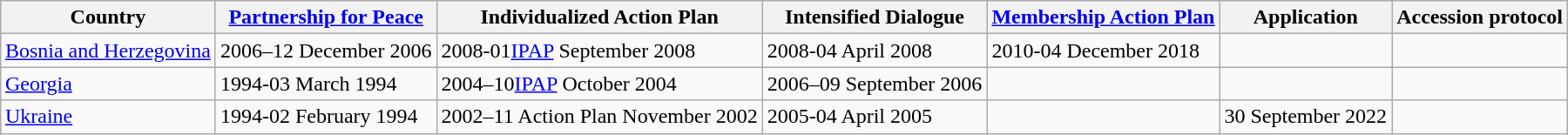<table class="wikitable sortable" style="margin: 1em auto 1em auto">
<tr>
<th>Country</th>
<th><a href='#'>Partnership for Peace</a></th>
<th>Individualized Action Plan</th>
<th>Intensified Dialogue</th>
<th><a href='#'>Membership Action Plan</a></th>
<th>Application</th>
<th>Accession protocol</th>
</tr>
<tr>
<td> <a href='#'>Bosnia and Herzegovina</a></td>
<td><span>2006–12</span> December 2006</td>
<td><span>2008-01</span><a href='#'>IPAP</a> September 2008</td>
<td><span>2008-04</span> April 2008</td>
<td><span>2010-04</span> December 2018</td>
<td></td>
<td></td>
</tr>
<tr>
<td> <a href='#'>Georgia</a></td>
<td><span>1994-03</span> March 1994</td>
<td><span>2004–10</span><a href='#'>IPAP</a> October 2004</td>
<td><span>2006–09</span> September 2006</td>
<td></td>
<td></td>
<td></td>
</tr>
<tr>
<td> <a href='#'>Ukraine</a></td>
<td><span>1994-02</span> February 1994</td>
<td><span>2002–11</span> Action Plan November 2002</td>
<td><span>2005-04</span> April 2005</td>
<td></td>
<td>30 September 2022</td>
<td></td>
</tr>
</table>
